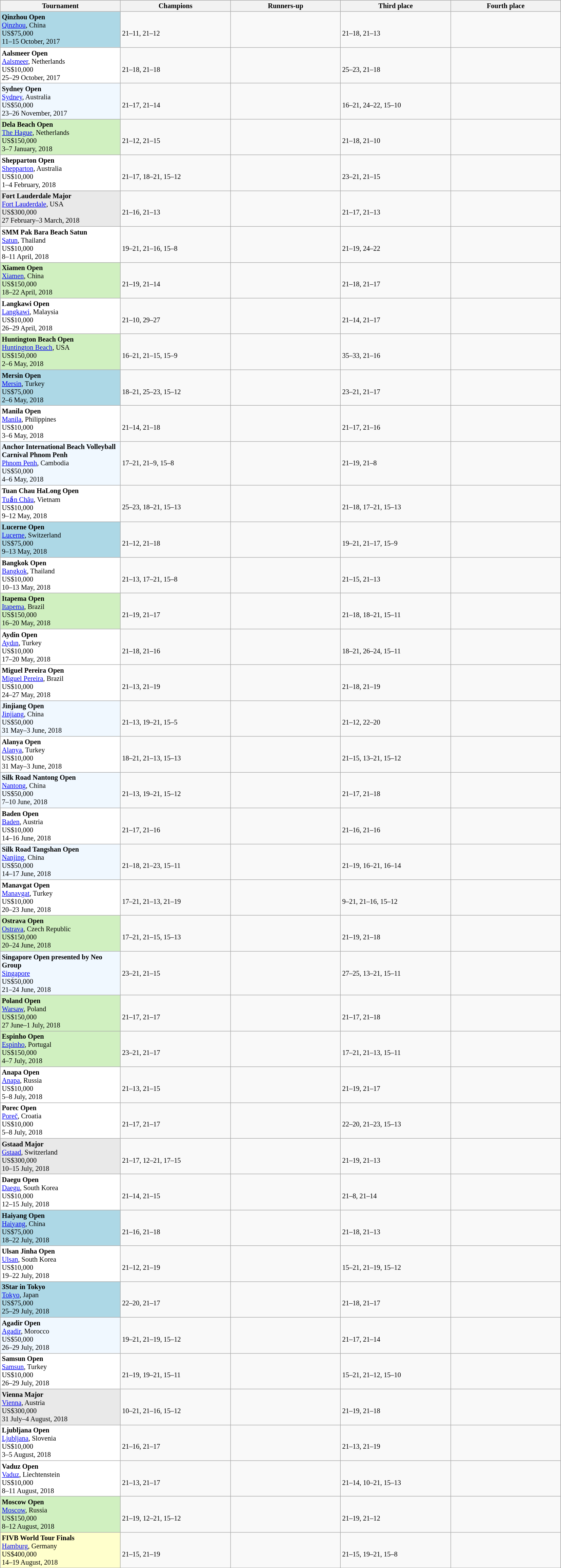<table class=wikitable style=font-size:85%>
<tr>
<th width=230>Tournament</th>
<th width=210>Champions</th>
<th width=210>Runners-up</th>
<th width=210>Third place</th>
<th width=210>Fourth place</th>
</tr>
<tr valign=top>
<td style="background:lightblue;"><strong>Qinzhou Open</strong><br><a href='#'>Qinzhou</a>, China<br>US$75,000<br>11–15 October, 2017</td>
<td><br><br>21–11, 21–12</td>
<td><br></td>
<td><br><br>21–18, 21–13</td>
<td><br></td>
</tr>
<tr valign=top>
<td style="background:#ffffff;"><strong>Aalsmeer Open</strong><br><a href='#'>Aalsmeer</a>, Netherlands<br>US$10,000<br>25–29 October, 2017</td>
<td><br><br>21–18, 21–18</td>
<td><br></td>
<td><br><br>25–23, 21–18</td>
<td><br></td>
</tr>
<tr valign=top>
<td style="background:#f0f8ff;"><strong>Sydney Open</strong><br><a href='#'>Sydney</a>, Australia<br>US$50,000<br>23–26 November, 2017</td>
<td><br><br>21–17, 21–14</td>
<td><br></td>
<td><br><br>16–21, 24–22, 15–10</td>
<td><br></td>
</tr>
<tr valign=top>
<td style="background:#d0f0c0;"><strong>Dela Beach Open</strong><br><a href='#'>The Hague</a>, Netherlands<br>US$150,000<br>3–7 January, 2018</td>
<td><br><br>21–12, 21–15</td>
<td><br></td>
<td><br><br>21–18, 21–10</td>
<td><br></td>
</tr>
<tr valign=top>
<td style="background:#ffffff;"><strong>Shepparton Open</strong><br><a href='#'>Shepparton</a>, Australia<br>US$10,000<br>1–4 February, 2018</td>
<td><br><br>21–17, 18–21, 15–12</td>
<td><br></td>
<td><br><br>23–21, 21–15</td>
<td><br></td>
</tr>
<tr valign=top>
<td style="background:#E9E9E9;"><strong>Fort Lauderdale Major</strong><br><a href='#'>Fort Lauderdale</a>, USA<br>US$300,000<br>27 February–3 March, 2018</td>
<td><br><br>21–16, 21–13</td>
<td><br></td>
<td><br><br>21–17, 21–13</td>
<td><br></td>
</tr>
<tr valign=top>
<td style="background:#ffffff;"><strong>SMM Pak Bara Beach Satun</strong><br><a href='#'>Satun</a>, Thailand<br>US$10,000<br>8–11 April, 2018</td>
<td><br><br>19–21, 21–16, 15–8</td>
<td><br></td>
<td><br><br>21–19, 24–22</td>
<td><br></td>
</tr>
<tr valign=top>
<td style="background:#d0f0c0;"><strong>Xiamen Open</strong><br><a href='#'>Xiamen</a>, China<br>US$150,000<br>18–22 April, 2018</td>
<td><br><br>21–19, 21–14</td>
<td><br></td>
<td><br><br>21–18, 21–17</td>
<td><br></td>
</tr>
<tr valign=top>
<td style="background:#ffffff;"><strong>Langkawi Open</strong><br><a href='#'>Langkawi</a>, Malaysia<br>US$10,000<br>26–29 April, 2018</td>
<td><br><br>21–10, 29–27</td>
<td><br></td>
<td><br><br>21–14, 21–17</td>
<td><br></td>
</tr>
<tr valign=top>
<td style="background:#d0f0c0;"><strong>Huntington Beach Open</strong><br><a href='#'>Huntington Beach</a>, USA<br>US$150,000<br>2–6 May, 2018</td>
<td><br><br>16–21, 21–15, 15–9</td>
<td><br></td>
<td><br><br>35–33, 21–16</td>
<td><br></td>
</tr>
<tr valign=top>
<td style="background:lightblue;"><strong>Mersin Open</strong><br><a href='#'>Mersin</a>, Turkey<br>US$75,000<br>2–6 May, 2018</td>
<td><br><br>18–21, 25–23, 15–12</td>
<td><br></td>
<td><br><br>23–21, 21–17</td>
<td><br></td>
</tr>
<tr valign=top>
<td style="background:#ffffff;"><strong>Manila Open</strong><br><a href='#'>Manila</a>, Philippines<br>US$10,000<br>3–6 May, 2018</td>
<td><br><br>21–14, 21–18</td>
<td><br></td>
<td><br><br>21–17, 21–16</td>
<td><br></td>
</tr>
<tr valign=top>
<td style="background:#f0f8ff;"><strong>Anchor International Beach Volleyball Carnival Phnom Penh</strong><br><a href='#'>Phnom Penh</a>, Cambodia<br>US$50,000<br>4–6 May, 2018</td>
<td><br><br>17–21, 21–9, 15–8</td>
<td><br></td>
<td><br><br>21–19, 21–8</td>
<td><br></td>
</tr>
<tr valign=top>
<td style="background:#ffffff;"><strong>Tuan Chau HaLong Open</strong><br><a href='#'>Tuần Châu</a>, Vietnam<br>US$10,000<br>9–12 May, 2018</td>
<td><br><br>25–23, 18–21, 15–13</td>
<td><br></td>
<td><br><br>21–18, 17–21, 15–13</td>
<td><br></td>
</tr>
<tr valign=top>
<td style="background:lightblue;"><strong>Lucerne Open</strong><br><a href='#'>Lucerne</a>, Switzerland<br>US$75,000<br>9–13 May, 2018</td>
<td><br><br>21–12, 21–18</td>
<td><br></td>
<td><br><br>19–21, 21–17, 15–9</td>
<td><br></td>
</tr>
<tr valign=top>
<td style="background:#ffffff;"><strong>Bangkok Open</strong><br><a href='#'>Bangkok</a>, Thailand<br>US$10,000<br>10–13 May, 2018</td>
<td><br><br>21–13, 17–21, 15–8</td>
<td><br></td>
<td><br><br>21–15, 21–13</td>
<td><br></td>
</tr>
<tr valign=top>
<td style="background:#d0f0c0;"><strong>Itapema Open</strong><br><a href='#'>Itapema</a>, Brazil<br>US$150,000<br>16–20 May, 2018</td>
<td><br><br>21–19, 21–17</td>
<td><br></td>
<td><br><br>21–18, 18–21, 15–11</td>
<td><br></td>
</tr>
<tr valign=top>
<td style="background:#ffffff;"><strong>Aydin Open</strong><br><a href='#'>Aydın</a>, Turkey<br>US$10,000<br>17–20 May, 2018</td>
<td><br><br>21–18, 21–16</td>
<td><br></td>
<td><br><br>18–21, 26–24, 15–11</td>
<td><br></td>
</tr>
<tr valign=top>
<td style="background:#ffffff;"><strong>Miguel Pereira Open</strong><br><a href='#'>Miguel Pereira</a>, Brazil<br>US$10,000<br>24–27 May, 2018</td>
<td><br><br>21–13, 21–19</td>
<td><br></td>
<td><br><br>21–18, 21–19</td>
<td><br></td>
</tr>
<tr valign=top>
<td style="background:#f0f8ff;"><strong>Jinjiang Open</strong><br><a href='#'>Jinjiang</a>, China<br>US$50,000<br>31 May–3 June, 2018</td>
<td><br><br>21–13, 19–21, 15–5</td>
<td><br></td>
<td><br><br>21–12, 22–20</td>
<td><br></td>
</tr>
<tr valign=top>
<td style="background:#ffffff;"><strong>Alanya Open</strong><br><a href='#'>Alanya</a>, Turkey<br>US$10,000<br>31 May–3 June, 2018</td>
<td><br><br>18–21, 21–13, 15–13</td>
<td><br></td>
<td><br><br>21–15, 13–21, 15–12</td>
<td><br></td>
</tr>
<tr valign=top>
<td style="background:#f0f8ff;"><strong>Silk Road Nantong Open</strong><br><a href='#'>Nantong</a>, China<br>US$50,000<br>7–10 June, 2018</td>
<td><br><br>21–13, 19–21, 15–12</td>
<td><br></td>
<td><br><br>21–17, 21–18</td>
<td><br></td>
</tr>
<tr valign=top>
<td style="background:#ffffff;"><strong>Baden Open</strong><br><a href='#'>Baden</a>, Austria<br>US$10,000<br>14–16 June, 2018</td>
<td><br><br>21–17, 21–16</td>
<td><br></td>
<td><br><br>21–16, 21–16</td>
<td><br></td>
</tr>
<tr valign=top>
<td style="background:#f0f8ff;"><strong>Silk Road Tangshan Open</strong><br><a href='#'>Nanjing</a>, China<br>US$50,000<br>14–17 June, 2018</td>
<td><br><br>21–18, 21–23, 15–11</td>
<td><br></td>
<td><br><br>21–19, 16–21, 16–14</td>
<td><br></td>
</tr>
<tr valign=top>
<td style="background:#ffffff;"><strong>Manavgat Open</strong><br><a href='#'>Manavgat</a>, Turkey<br>US$10,000<br>20–23 June, 2018</td>
<td><br><br>17–21, 21–13, 21–19</td>
<td><br></td>
<td><br><br>9–21, 21–16, 15–12</td>
<td><br></td>
</tr>
<tr valign=top>
<td style="background:#d0f0c0;"><strong>Ostrava Open</strong><br><a href='#'>Ostrava</a>, Czech Republic<br>US$150,000<br>20–24 June, 2018</td>
<td><br><br>17–21, 21–15, 15–13</td>
<td><br></td>
<td><br><br>21–19, 21–18</td>
<td><br></td>
</tr>
<tr valign=top>
<td style="background:#f0f8ff;"><strong>Singapore Open presented by Neo Group</strong><br><a href='#'>Singapore</a><br>US$50,000<br>21–24 June, 2018</td>
<td><br><br>23–21, 21–15</td>
<td><br></td>
<td><br><br>27–25, 13–21, 15–11</td>
<td><br></td>
</tr>
<tr valign=top>
<td style="background:#d0f0c0;"><strong>Poland Open</strong><br><a href='#'>Warsaw</a>, Poland<br>US$150,000<br>27 June–1 July, 2018</td>
<td><br><br>21–17, 21–17</td>
<td><br></td>
<td><br><br>21–17, 21–18</td>
<td><br></td>
</tr>
<tr valign=top>
<td style="background:#d0f0c0;"><strong>Espinho Open</strong><br><a href='#'>Espinho</a>, Portugal<br>US$150,000<br>4–7 July, 2018</td>
<td><br><br>23–21, 21–17</td>
<td><br></td>
<td><br><br>17–21, 21–13, 15–11</td>
<td><br></td>
</tr>
<tr valign=top>
<td style="background:#ffffff;"><strong>Anapa Open</strong><br><a href='#'>Anapa</a>, Russia<br>US$10,000<br>5–8 July, 2018</td>
<td><br><br>21–13, 21–15</td>
<td><br></td>
<td><br><br>21–19, 21–17</td>
<td><br></td>
</tr>
<tr valign=top>
<td style="background:#ffffff;"><strong>Porec Open</strong><br><a href='#'>Poreč</a>, Croatia<br>US$10,000<br>5–8 July, 2018</td>
<td><br><br>21–17, 21–17</td>
<td><br></td>
<td><br><br>22–20, 21–23, 15–13</td>
<td><br></td>
</tr>
<tr valign=top>
<td style="background:#E9E9E9;"><strong>Gstaad Major</strong><br><a href='#'>Gstaad</a>, Switzerland<br>US$300,000<br>10–15 July, 2018</td>
<td><br><br>21–17, 12–21, 17–15</td>
<td><br></td>
<td><br><br>21–19, 21–13</td>
<td><br></td>
</tr>
<tr valign=top>
<td style="background:#ffffff;"><strong>Daegu Open</strong><br><a href='#'>Daegu</a>, South Korea<br>US$10,000<br>12–15 July, 2018</td>
<td><br><br>21–14, 21–15</td>
<td><br></td>
<td><br><br>21–8, 21–14</td>
<td><br></td>
</tr>
<tr valign=top>
<td style="background:lightblue;"><strong>Haiyang Open</strong><br><a href='#'>Haiyang</a>, China<br>US$75,000<br>18–22 July, 2018</td>
<td><br><br>21–16, 21–18</td>
<td><br></td>
<td><br><br>21–18, 21–13</td>
<td><br></td>
</tr>
<tr valign=top>
<td style="background:#ffffff;"><strong>Ulsan Jinha Open</strong><br><a href='#'>Ulsan</a>, South Korea<br>US$10,000<br>19–22 July, 2018</td>
<td><br><br>21–12, 21–19</td>
<td><br></td>
<td><br><br>15–21, 21–19, 15–12</td>
<td><br></td>
</tr>
<tr valign=top>
<td style="background:lightblue;"><strong>3Star in Tokyo</strong><br><a href='#'>Tokyo</a>, Japan<br>US$75,000<br>25–29 July, 2018</td>
<td><br><br>22–20, 21–17</td>
<td><br></td>
<td><br><br>21–18, 21–17</td>
<td><br></td>
</tr>
<tr valign=top>
<td style="background:#f0f8ff;"><strong>Agadir Open</strong><br><a href='#'>Agadir</a>, Morocco<br>US$50,000<br>26–29 July, 2018</td>
<td><br><br>19–21, 21–19, 15–12</td>
<td><br></td>
<td><br><br>21–17, 21–14</td>
<td><br></td>
</tr>
<tr valign=top>
<td style="background:#ffffff;"><strong>Samsun Open</strong><br><a href='#'>Samsun</a>, Turkey<br>US$10,000<br>26–29 July, 2018</td>
<td><br><br>21–19, 19–21, 15–11</td>
<td><br></td>
<td><br><br>15–21, 21–12, 15–10</td>
<td><br></td>
</tr>
<tr valign=top>
<td style="background:#E9E9E9;"><strong>Vienna Major</strong><br><a href='#'>Vienna</a>, Austria<br>US$300,000<br>31 July–4 August, 2018</td>
<td><br><br>10–21, 21–16, 15–12</td>
<td><br></td>
<td><br><br>21–19, 21–18</td>
<td><br></td>
</tr>
<tr valign=top>
<td style="background:#ffffff;"><strong>Ljubljana Open</strong><br><a href='#'>Ljubljana</a>, Slovenia<br>US$10,000<br>3–5 August, 2018</td>
<td><br><br>21–16, 21–17</td>
<td><br></td>
<td><br><br>21–13, 21–19</td>
<td><br></td>
</tr>
<tr valign=top>
<td style="background:#ffffff;"><strong>Vaduz Open</strong><br><a href='#'>Vaduz</a>, Liechtenstein<br>US$10,000<br>8–11 August, 2018</td>
<td><br><br>21–13, 21–17</td>
<td><br></td>
<td><br><br>21–14, 10–21, 15–13</td>
<td><br></td>
</tr>
<tr valign=top>
<td style="background:#d0f0c0;"><strong>Moscow Open</strong><br><a href='#'>Moscow</a>, Russia<br>US$150,000<br>8–12 August, 2018</td>
<td><br><br>21–19, 12–21, 15–12</td>
<td><br></td>
<td><br><br>21–19, 21–12</td>
<td><br></td>
</tr>
<tr valign=top>
<td style="background:#ffffcc;"><strong>FIVB World Tour Finals</strong><br><a href='#'>Hamburg</a>, Germany<br>US$400,000<br>14–19 August, 2018</td>
<td><br><br>21–15, 21–19</td>
<td><br></td>
<td><br><br>21–15, 19–21, 15–8</td>
<td><br></td>
</tr>
</table>
